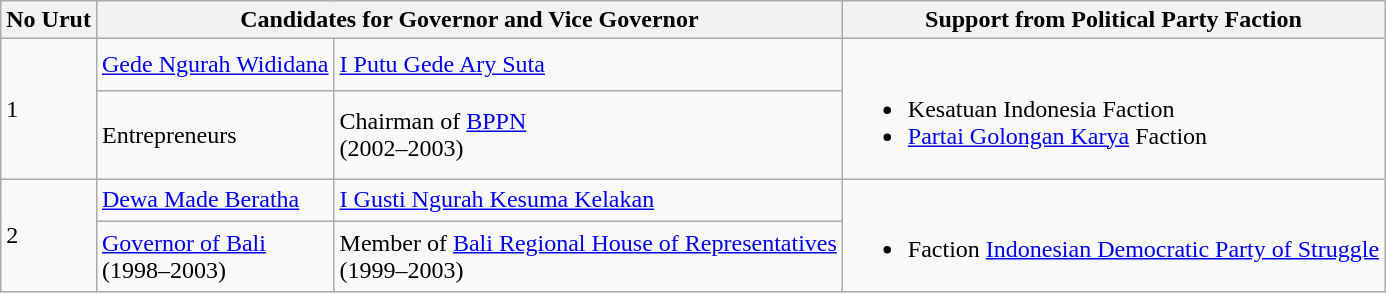<table class="wikitable sortable">
<tr>
<th>No Urut</th>
<th colspan="2">Candidates for Governor and Vice Governor</th>
<th>Support from Political Party Faction</th>
</tr>
<tr>
<td rowspan="2">1</td>
<td><a href='#'>Gede Ngurah Wididana</a></td>
<td><a href='#'>I Putu Gede Ary Suta</a></td>
<td rowspan="2"><br><ul><li>Kesatuan Indonesia Faction</li><li><a href='#'>Partai Golongan Karya</a> Faction</li></ul></td>
</tr>
<tr>
<td>Entrepreneurs</td>
<td>Chairman of <a href='#'>BPPN</a><br>(2002–2003)</td>
</tr>
<tr>
<td rowspan="2">2</td>
<td><a href='#'>Dewa Made Beratha</a></td>
<td><a href='#'>I Gusti Ngurah Kesuma Kelakan</a></td>
<td rowspan="2"><br><ul><li>Faction <a href='#'>Indonesian Democratic Party of Struggle</a></li></ul></td>
</tr>
<tr>
<td><a href='#'>Governor of Bali</a><br>(1998–2003)</td>
<td>Member of <a href='#'>Bali Regional House of Representatives</a><br>(1999–2003)</td>
</tr>
</table>
